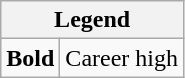<table class="wikitable">
<tr>
<th colspan="2">Legend</th>
</tr>
<tr>
<td><strong>Bold</strong></td>
<td>Career high</td>
</tr>
</table>
